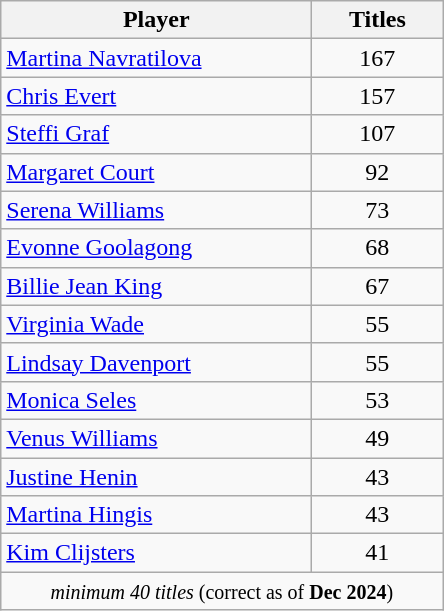<table class="wikitable" style="text-align:center; display:inline-table;">
<tr>
<th style="width:200px">Player</th>
<th style="width:80px">Titles</th>
</tr>
<tr>
<td style="text-align:left"> <a href='#'>Martina Navratilova</a></td>
<td>167</td>
</tr>
<tr>
<td style="text-align:left"> <a href='#'>Chris Evert</a></td>
<td>157</td>
</tr>
<tr>
<td style="text-align:left"> <a href='#'>Steffi Graf</a></td>
<td>107</td>
</tr>
<tr>
<td style="text-align:left"> <a href='#'>Margaret Court</a></td>
<td>92</td>
</tr>
<tr>
<td style="text-align:left"> <a href='#'>Serena Williams</a></td>
<td>73</td>
</tr>
<tr>
<td style="text-align:left"> <a href='#'>Evonne Goolagong</a></td>
<td>68</td>
</tr>
<tr>
<td style="text-align:left"> <a href='#'>Billie Jean King</a></td>
<td>67</td>
</tr>
<tr>
<td style="text-align:left"> <a href='#'>Virginia Wade</a></td>
<td>55</td>
</tr>
<tr>
<td style="text-align:left"> <a href='#'>Lindsay Davenport</a></td>
<td>55</td>
</tr>
<tr>
<td style="text-align:left"> <a href='#'>Monica Seles</a></td>
<td>53</td>
</tr>
<tr>
<td style="text-align:left"> <a href='#'>Venus Williams</a></td>
<td>49</td>
</tr>
<tr>
<td style="text-align:left"> <a href='#'>Justine Henin</a></td>
<td>43</td>
</tr>
<tr>
<td style="text-align:left"> <a href='#'>Martina Hingis</a></td>
<td>43</td>
</tr>
<tr>
<td style="text-align:left"> <a href='#'>Kim Clijsters</a></td>
<td>41</td>
</tr>
<tr>
<td colspan=2 style="text-align: center;"><small><em>minimum 40 titles</em> (correct as of <strong>Dec 2024</strong>)</small></td>
</tr>
</table>
